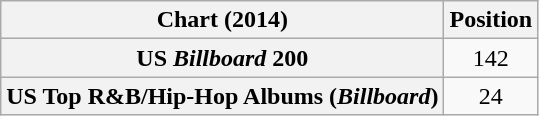<table class="wikitable sortable plainrowheaders" style="text-align:center">
<tr>
<th scope="col">Chart (2014)</th>
<th scope="col">Position</th>
</tr>
<tr>
<th scope="row">US <em>Billboard</em> 200</th>
<td>142</td>
</tr>
<tr>
<th scope="row">US Top R&B/Hip-Hop Albums (<em>Billboard</em>)</th>
<td>24</td>
</tr>
</table>
